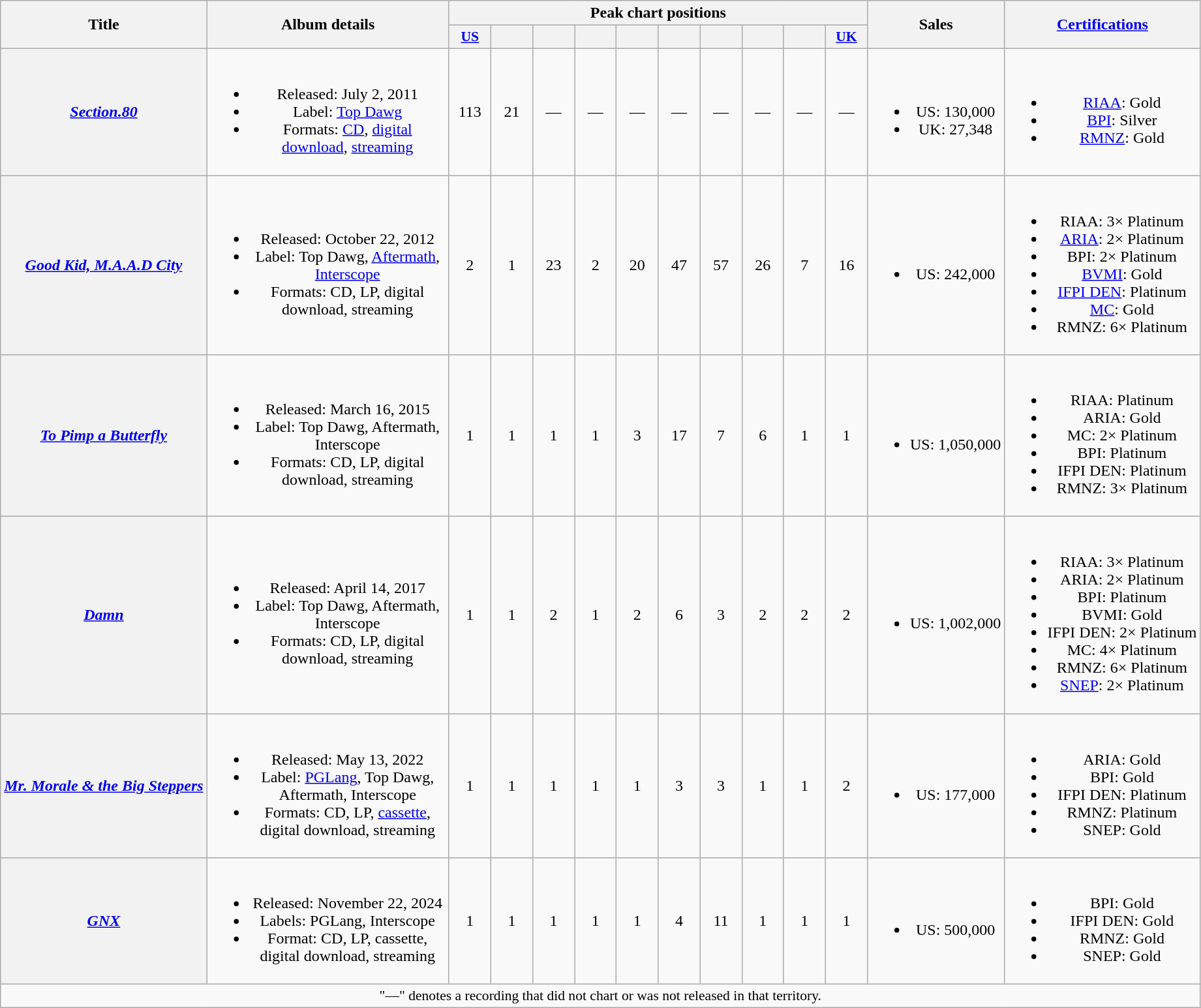<table class="wikitable plainrowheaders" style="text-align:center;">
<tr>
<th scope="col" rowspan="2">Title</th>
<th scope="col" rowspan="2" style="width:15em;">Album details</th>
<th scope="col" colspan="10">Peak chart positions</th>
<th scope="col" rowspan="2">Sales</th>
<th scope="col" rowspan="2"><a href='#'>Certifications</a></th>
</tr>
<tr>
<th scope="col" style="width:2.5em;font-size:90%;"><a href='#'>US</a><br></th>
<th scope="col" style="width:2.5em;font-size:90%;"><a href='#'></a><br></th>
<th scope="col" style="width:2.5em;font-size:90%;"><a href='#'></a><br></th>
<th scope="col" style="width:2.5em;font-size:90%;"><a href='#'></a><br></th>
<th scope="col" style="width:2.5em;font-size:90%;"><a href='#'></a><br></th>
<th scope="col" style="width:2.5em;font-size:90%;"><a href='#'></a><br></th>
<th scope="col" style="width:2.5em;font-size:90%;"><a href='#'></a><br></th>
<th scope="col" style="width:2.5em;font-size:90%;"><a href='#'></a><br></th>
<th scope="col" style="width:2.5em;font-size:90%;"><a href='#'></a><br></th>
<th scope="col" style="width:2.5em;font-size:90%;"><a href='#'>UK</a><br></th>
</tr>
<tr>
<th scope="row"><em><a href='#'>Section.80</a></em></th>
<td><br><ul><li>Released: July 2, 2011</li><li>Label: <a href='#'>Top Dawg</a></li><li>Formats: <a href='#'>CD</a>, <a href='#'>digital download</a>, <a href='#'>streaming</a></li></ul></td>
<td>113</td>
<td>21</td>
<td>—</td>
<td>—</td>
<td>—</td>
<td>—</td>
<td>—</td>
<td>—</td>
<td>—</td>
<td>—</td>
<td><br><ul><li>US: 130,000</li><li>UK: 27,348</li></ul></td>
<td><br><ul><li><a href='#'>RIAA</a>: Gold</li><li><a href='#'>BPI</a>: Silver</li><li><a href='#'>RMNZ</a>: Gold</li></ul></td>
</tr>
<tr>
<th scope="row"><em><a href='#'>Good Kid, M.A.A.D City</a></em></th>
<td><br><ul><li>Released: October 22, 2012</li><li>Label: Top Dawg, <a href='#'>Aftermath</a>, <a href='#'>Interscope</a></li><li>Formats: CD, LP, digital download, streaming</li></ul></td>
<td>2</td>
<td>1</td>
<td>23</td>
<td>2</td>
<td>20</td>
<td>47</td>
<td>57</td>
<td>26</td>
<td>7</td>
<td>16</td>
<td><br><ul><li>US: 242,000</li></ul></td>
<td><br><ul><li>RIAA: 3× Platinum</li><li><a href='#'>ARIA</a>: 2× Platinum</li><li>BPI: 2× Platinum</li><li><a href='#'>BVMI</a>: Gold</li><li><a href='#'>IFPI DEN</a>: Platinum</li><li><a href='#'>MC</a>: Gold</li><li>RMNZ: 6× Platinum</li></ul></td>
</tr>
<tr>
<th scope="row"><em><a href='#'>To Pimp a Butterfly</a></em></th>
<td><br><ul><li>Released: March 16, 2015</li><li>Label: Top Dawg, Aftermath, Interscope</li><li>Formats: CD, LP, digital download, streaming</li></ul></td>
<td>1</td>
<td>1</td>
<td>1</td>
<td>1</td>
<td>3</td>
<td>17</td>
<td>7</td>
<td>6</td>
<td>1</td>
<td>1</td>
<td><br><ul><li>US: 1,050,000</li></ul></td>
<td><br><ul><li>RIAA: Platinum</li><li>ARIA: Gold</li><li>MC: 2× Platinum</li><li>BPI: Platinum</li><li>IFPI DEN: Platinum</li><li>RMNZ: 3× Platinum</li></ul></td>
</tr>
<tr>
<th scope="row"><em><a href='#'>Damn</a></em></th>
<td><br><ul><li>Released: April 14, 2017</li><li>Label: Top Dawg, Aftermath, Interscope</li><li>Formats: CD, LP, digital download, streaming</li></ul></td>
<td>1</td>
<td>1</td>
<td>2</td>
<td>1</td>
<td>2</td>
<td>6</td>
<td>3</td>
<td>2</td>
<td>2</td>
<td>2</td>
<td><br><ul><li>US: 1,002,000</li></ul></td>
<td><br><ul><li>RIAA: 3× Platinum</li><li>ARIA: 2× Platinum</li><li>BPI: Platinum</li><li>BVMI: Gold</li><li>IFPI DEN: 2× Platinum</li><li>MC: 4× Platinum</li><li>RMNZ: 6× Platinum</li><li><a href='#'>SNEP</a>: 2× Platinum</li></ul></td>
</tr>
<tr>
<th scope="row"><em><a href='#'>Mr. Morale & the Big Steppers</a></em></th>
<td><br><ul><li>Released: May 13, 2022</li><li>Label: <a href='#'>PGLang</a>, Top Dawg, Aftermath, Interscope</li><li>Formats: CD, LP, <a href='#'>cassette</a>, digital download, streaming</li></ul></td>
<td>1</td>
<td>1</td>
<td>1</td>
<td>1</td>
<td>1</td>
<td>3</td>
<td>3</td>
<td>1</td>
<td>1</td>
<td>2</td>
<td><br><ul><li>US: 177,000</li></ul></td>
<td><br><ul><li>ARIA: Gold</li><li>BPI: Gold</li><li>IFPI DEN: Platinum</li><li>RMNZ: Platinum</li><li>SNEP: Gold</li></ul></td>
</tr>
<tr>
<th scope="row"><em><a href='#'>GNX</a></em></th>
<td><br><ul><li>Released: November 22, 2024</li><li>Labels: PGLang, Interscope</li><li>Format: CD, LP, cassette, digital download, streaming</li></ul></td>
<td>1</td>
<td>1</td>
<td>1</td>
<td>1</td>
<td>1</td>
<td>4</td>
<td>11</td>
<td>1</td>
<td>1</td>
<td>1</td>
<td><br><ul><li>US: 500,000</li></ul></td>
<td><br><ul><li>BPI: Gold</li><li>IFPI DEN: Gold</li><li>RMNZ: Gold</li><li>SNEP: Gold</li></ul></td>
</tr>
<tr>
<td colspan="15" style="font-size:90%">"—" denotes a recording that did not chart or was not released in that territory.</td>
</tr>
</table>
